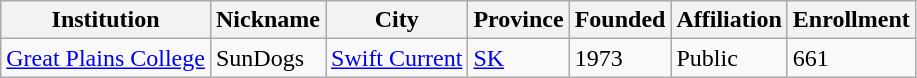<table class="wikitable sortable">
<tr>
<th>Institution</th>
<th>Nickname</th>
<th>City</th>
<th>Province</th>
<th>Founded</th>
<th>Affiliation</th>
<th>Enrollment</th>
</tr>
<tr>
<td><a href='#'>Great Plains College</a></td>
<td>SunDogs</td>
<td><a href='#'>Swift Current</a></td>
<td><a href='#'>SK</a></td>
<td>1973</td>
<td>Public</td>
<td>661</td>
</tr>
</table>
